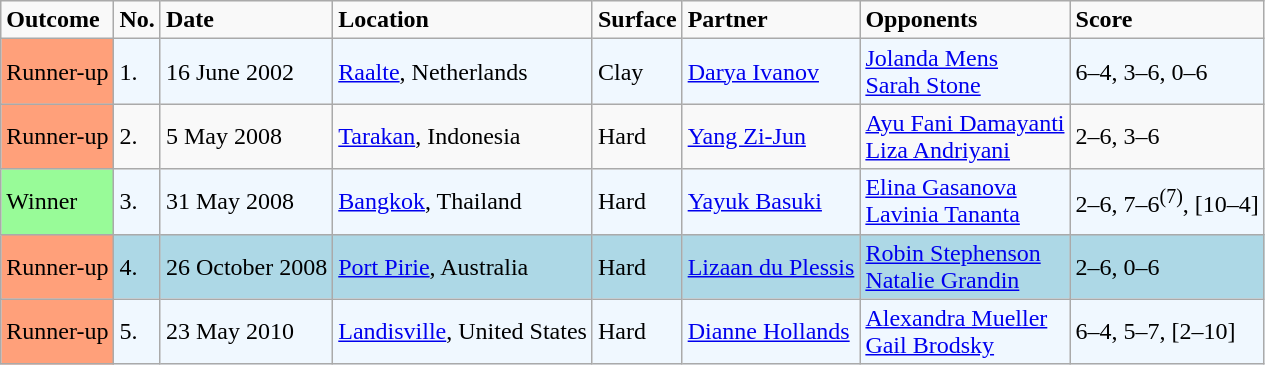<table class="sortable wikitable">
<tr>
<td><strong>Outcome</strong></td>
<td><strong>No.</strong></td>
<td><strong>Date</strong></td>
<td><strong>Location</strong></td>
<td><strong>Surface</strong></td>
<td><strong>Partner</strong></td>
<td><strong>Opponents</strong></td>
<td><strong>Score</strong></td>
</tr>
<tr style="background:#f0f8ff;">
<td style="background:#ffa07a;">Runner-up</td>
<td>1.</td>
<td>16 June 2002</td>
<td><a href='#'>Raalte</a>, Netherlands</td>
<td>Clay</td>
<td> <a href='#'>Darya Ivanov</a></td>
<td> <a href='#'>Jolanda Mens</a> <br>  <a href='#'>Sarah Stone</a></td>
<td>6–4, 3–6, 0–6</td>
</tr>
<tr>
<td style="background:#ffa07a;">Runner-up</td>
<td>2.</td>
<td>5 May 2008</td>
<td><a href='#'>Tarakan</a>, Indonesia</td>
<td>Hard</td>
<td> <a href='#'>Yang Zi-Jun</a></td>
<td> <a href='#'>Ayu Fani Damayanti </a> <br>  <a href='#'>Liza Andriyani</a></td>
<td>2–6, 3–6</td>
</tr>
<tr style="background:#f0f8ff;">
<td style="background:#98fb98;">Winner</td>
<td>3.</td>
<td>31 May 2008</td>
<td><a href='#'>Bangkok</a>, Thailand</td>
<td>Hard</td>
<td> <a href='#'>Yayuk Basuki</a></td>
<td> <a href='#'>Elina Gasanova</a> <br>  <a href='#'>Lavinia Tananta</a></td>
<td>2–6, 7–6<sup>(7)</sup>, [10–4]</td>
</tr>
<tr style="background:lightblue;">
<td style="background:#ffa07a;">Runner-up</td>
<td>4.</td>
<td>26 October 2008</td>
<td><a href='#'>Port Pirie</a>, Australia</td>
<td>Hard</td>
<td> <a href='#'>Lizaan du Plessis</a></td>
<td> <a href='#'>Robin Stephenson</a> <br>  <a href='#'>Natalie Grandin</a></td>
<td>2–6, 0–6</td>
</tr>
<tr bgcolor="#f0f8ff">
<td style="background:#ffa07a;">Runner-up</td>
<td>5.</td>
<td>23 May 2010</td>
<td><a href='#'>Landisville</a>, United States</td>
<td>Hard</td>
<td> <a href='#'>Dianne Hollands</a></td>
<td> <a href='#'>Alexandra Mueller</a> <br>  <a href='#'>Gail Brodsky</a></td>
<td>6–4, 5–7, [2–10]</td>
</tr>
</table>
